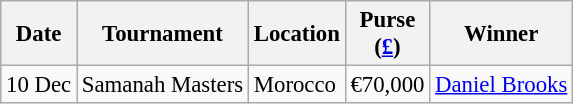<table class="wikitable" style="font-size:95%">
<tr>
<th>Date</th>
<th>Tournament</th>
<th>Location</th>
<th>Purse<br>(<a href='#'>£</a>)</th>
<th>Winner</th>
</tr>
<tr>
<td>10 Dec</td>
<td>Samanah Masters</td>
<td>Morocco</td>
<td align=right>€70,000</td>
<td> <a href='#'>Daniel Brooks</a></td>
</tr>
</table>
